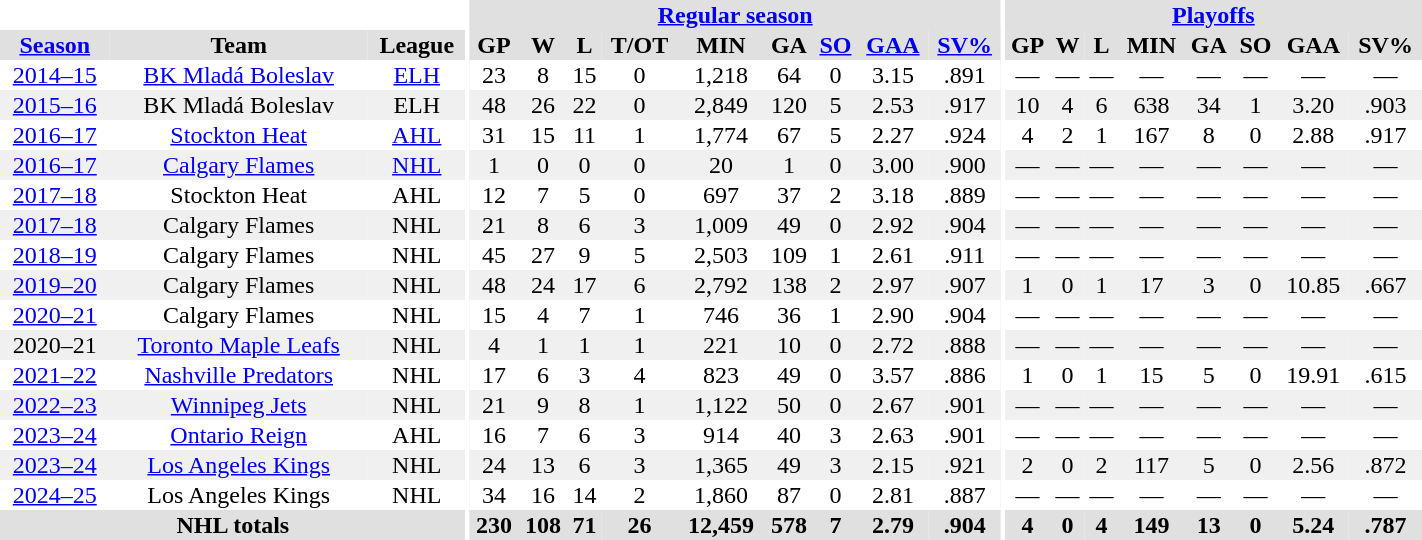<table border="0" cellpadding="1" cellspacing="0" style="text-align:center; width:75%">
<tr ALIGN="center" bgcolor="#e0e0e0">
<th align="center" colspan="3" bgcolor="#ffffff"></th>
<th rowspan="100" bgcolor="#ffffff" align="center"></th>
<th align="center" colspan="9" bgcolor="#e0e0e0"><a href='#'>Regular season</a></th>
<th rowspan="100" bgcolor="#ffffff" align="center"></th>
<th align="center" colspan="8" bgcolor="#e0e0e0"><a href='#'>Playoffs</a></th>
</tr>
<tr ALIGN="center" bgcolor="#e0e0e0">
<th><a href='#'>Season</a></th>
<th>Team</th>
<th>League</th>
<th>GP</th>
<th>W</th>
<th>L</th>
<th>T/OT</th>
<th>MIN</th>
<th>GA</th>
<th><a href='#'>SO</a></th>
<th><a href='#'>GAA</a></th>
<th><a href='#'>SV%</a></th>
<th>GP</th>
<th>W</th>
<th>L</th>
<th>MIN</th>
<th>GA</th>
<th>SO</th>
<th>GAA</th>
<th>SV%</th>
</tr>
<tr>
<td><a href='#'>2014–15</a></td>
<td><a href='#'>BK Mladá Boleslav</a></td>
<td><a href='#'>ELH</a></td>
<td>23</td>
<td>8</td>
<td>15</td>
<td>0</td>
<td>1,218</td>
<td>64</td>
<td>0</td>
<td>3.15</td>
<td>.891</td>
<td>—</td>
<td>—</td>
<td>—</td>
<td>—</td>
<td>—</td>
<td>—</td>
<td>—</td>
<td>—</td>
</tr>
<tr bgcolor="#f0f0f0">
<td><a href='#'>2015–16</a></td>
<td>BK Mladá Boleslav</td>
<td>ELH</td>
<td>48</td>
<td>26</td>
<td>22</td>
<td>0</td>
<td>2,849</td>
<td>120</td>
<td>5</td>
<td>2.53</td>
<td>.917</td>
<td>10</td>
<td>4</td>
<td>6</td>
<td>638</td>
<td>34</td>
<td>1</td>
<td>3.20</td>
<td>.903</td>
</tr>
<tr>
<td><a href='#'>2016–17</a></td>
<td><a href='#'>Stockton Heat</a></td>
<td><a href='#'>AHL</a></td>
<td>31</td>
<td>15</td>
<td>11</td>
<td>1</td>
<td>1,774</td>
<td>67</td>
<td>5</td>
<td>2.27</td>
<td>.924</td>
<td>4</td>
<td>2</td>
<td>1</td>
<td>167</td>
<td>8</td>
<td>0</td>
<td>2.88</td>
<td>.917</td>
</tr>
<tr bgcolor="#f0f0f0">
<td><a href='#'>2016–17</a></td>
<td><a href='#'>Calgary Flames</a></td>
<td><a href='#'>NHL</a></td>
<td>1</td>
<td>0</td>
<td>0</td>
<td>0</td>
<td>20</td>
<td>1</td>
<td>0</td>
<td>3.00</td>
<td>.900</td>
<td>—</td>
<td>—</td>
<td>—</td>
<td>—</td>
<td>—</td>
<td>—</td>
<td>—</td>
<td>—</td>
</tr>
<tr>
<td><a href='#'>2017–18</a></td>
<td>Stockton Heat</td>
<td>AHL</td>
<td>12</td>
<td>7</td>
<td>5</td>
<td>0</td>
<td>697</td>
<td>37</td>
<td>2</td>
<td>3.18</td>
<td>.889</td>
<td>—</td>
<td>—</td>
<td>—</td>
<td>—</td>
<td>—</td>
<td>—</td>
<td>—</td>
<td>—</td>
</tr>
<tr bgcolor="#f0f0f0">
<td><a href='#'>2017–18</a></td>
<td>Calgary Flames</td>
<td>NHL</td>
<td>21</td>
<td>8</td>
<td>6</td>
<td>3</td>
<td>1,009</td>
<td>49</td>
<td>0</td>
<td>2.92</td>
<td>.904</td>
<td>—</td>
<td>—</td>
<td>—</td>
<td>—</td>
<td>—</td>
<td>—</td>
<td>—</td>
<td>—</td>
</tr>
<tr>
<td><a href='#'>2018–19</a></td>
<td>Calgary Flames</td>
<td>NHL</td>
<td>45</td>
<td>27</td>
<td>9</td>
<td>5</td>
<td>2,503</td>
<td>109</td>
<td>1</td>
<td>2.61</td>
<td>.911</td>
<td>—</td>
<td>—</td>
<td>—</td>
<td>—</td>
<td>—</td>
<td>—</td>
<td>—</td>
<td>—</td>
</tr>
<tr bgcolor="#f0f0f0">
<td><a href='#'>2019–20</a></td>
<td>Calgary Flames</td>
<td>NHL</td>
<td>48</td>
<td>24</td>
<td>17</td>
<td>6</td>
<td>2,792</td>
<td>138</td>
<td>2</td>
<td>2.97</td>
<td>.907</td>
<td>1</td>
<td>0</td>
<td>1</td>
<td>17</td>
<td>3</td>
<td>0</td>
<td>10.85</td>
<td>.667</td>
</tr>
<tr>
<td><a href='#'>2020–21</a></td>
<td>Calgary Flames</td>
<td>NHL</td>
<td>15</td>
<td>4</td>
<td>7</td>
<td>1</td>
<td>746</td>
<td>36</td>
<td>1</td>
<td>2.90</td>
<td>.904</td>
<td>—</td>
<td>—</td>
<td>—</td>
<td>—</td>
<td>—</td>
<td>—</td>
<td>—</td>
<td>—</td>
</tr>
<tr bgcolor="#f0f0f0">
<td>2020–21</td>
<td><a href='#'>Toronto Maple Leafs</a></td>
<td>NHL</td>
<td>4</td>
<td>1</td>
<td>1</td>
<td>1</td>
<td>221</td>
<td>10</td>
<td>0</td>
<td>2.72</td>
<td>.888</td>
<td>—</td>
<td>—</td>
<td>—</td>
<td>—</td>
<td>—</td>
<td>—</td>
<td>—</td>
<td>—</td>
</tr>
<tr>
<td><a href='#'>2021–22</a></td>
<td><a href='#'>Nashville Predators</a></td>
<td>NHL</td>
<td>17</td>
<td>6</td>
<td>3</td>
<td>4</td>
<td>823</td>
<td>49</td>
<td>0</td>
<td>3.57</td>
<td>.886</td>
<td>1</td>
<td>0</td>
<td>1</td>
<td>15</td>
<td>5</td>
<td>0</td>
<td>19.91</td>
<td>.615</td>
</tr>
<tr bgcolor="#f0f0f0">
<td><a href='#'>2022–23</a></td>
<td><a href='#'>Winnipeg Jets</a></td>
<td>NHL</td>
<td>21</td>
<td>9</td>
<td>8</td>
<td>1</td>
<td>1,122</td>
<td>50</td>
<td>0</td>
<td>2.67</td>
<td>.901</td>
<td>—</td>
<td>—</td>
<td>—</td>
<td>—</td>
<td>—</td>
<td>—</td>
<td>—</td>
<td>—</td>
</tr>
<tr>
<td><a href='#'>2023–24</a></td>
<td><a href='#'>Ontario Reign</a></td>
<td>AHL</td>
<td>16</td>
<td>7</td>
<td>6</td>
<td>3</td>
<td>914</td>
<td>40</td>
<td>3</td>
<td>2.63</td>
<td>.901</td>
<td>—</td>
<td>—</td>
<td>—</td>
<td>—</td>
<td>—</td>
<td>—</td>
<td>—</td>
<td>—</td>
</tr>
<tr bgcolor="#f0f0f0">
<td><a href='#'>2023–24</a></td>
<td><a href='#'>Los Angeles Kings</a></td>
<td>NHL</td>
<td>24</td>
<td>13</td>
<td>6</td>
<td>3</td>
<td>1,365</td>
<td>49</td>
<td>3</td>
<td>2.15</td>
<td>.921</td>
<td>2</td>
<td>0</td>
<td>2</td>
<td>117</td>
<td>5</td>
<td>0</td>
<td>2.56</td>
<td>.872</td>
</tr>
<tr>
<td><a href='#'>2024–25</a></td>
<td>Los Angeles Kings</td>
<td>NHL</td>
<td>34</td>
<td>16</td>
<td>14</td>
<td>2</td>
<td>1,860</td>
<td>87</td>
<td>0</td>
<td>2.81</td>
<td>.887</td>
<td>—</td>
<td>—</td>
<td>—</td>
<td>—</td>
<td>—</td>
<td>—</td>
<td>—</td>
<td>—</td>
</tr>
<tr bgcolor="#e0e0e0" align="center">
<th colspan="3" align="center">NHL totals</th>
<th>230</th>
<th>108</th>
<th>71</th>
<th>26</th>
<th>12,459</th>
<th>578</th>
<th>7</th>
<th>2.79</th>
<th>.904</th>
<th>4</th>
<th>0</th>
<th>4</th>
<th>149</th>
<th>13</th>
<th>0</th>
<th>5.24</th>
<th>.787</th>
</tr>
</table>
